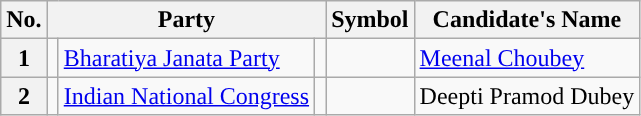<table class="wikitable sortable">
<tr>
<th>No.</th>
<th colspan="3">Party</th>
<th>Symbol</th>
<th>Candidate's Name</th>
</tr>
<tr>
<th>1</th>
<td style="background:"></td>
<td><a href='#'>Bharatiya Janata Party</a></td>
<td></td>
<td></td>
<td><a href='#'>Meenal Choubey</a></td>
</tr>
<tr>
<th>2</th>
<td style="background:"></td>
<td><a href='#'>Indian National Congress</a></td>
<td></td>
<td></td>
<td>Deepti Pramod Dubey</td>
</tr>
</table>
